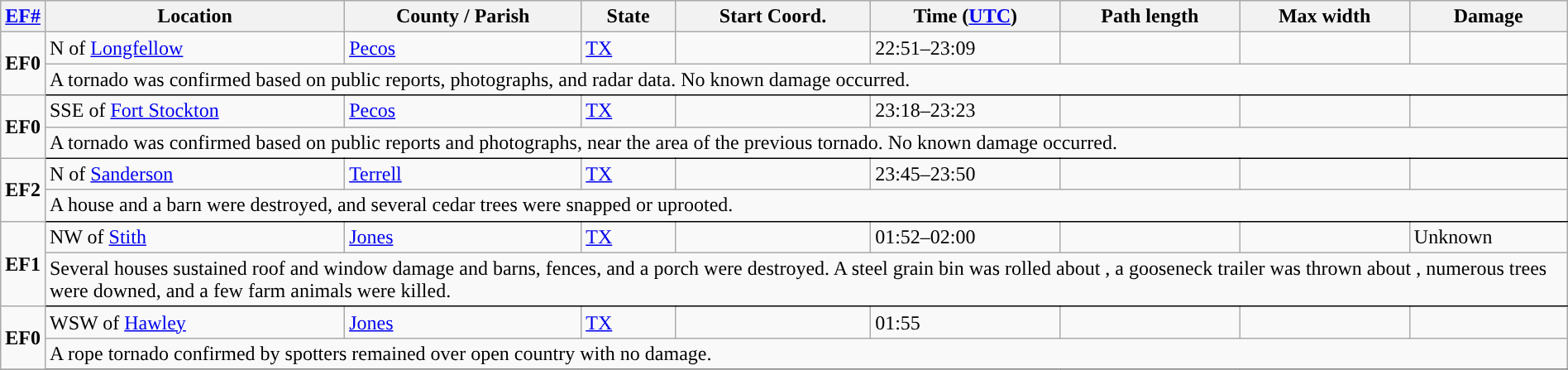<table class="wikitable sortable" style="width:100%;">
<tr>
<th scope="col" width="2%" align="center"><a href='#'>EF#</a></th>
<th scope="col" align="center" class="unsortable">Location</th>
<th scope="col" align="center" class="unsortable">County / Parish</th>
<th scope="col" align="center">State</th>
<th scope="col" align="center" data-sort-type="number">Start Coord.</th>
<th scope="col" align="center" data-sort-type="number">Time (<a href='#'>UTC</a>)</th>
<th scope="col" align="center" data-sort-type="number">Path length</th>
<th scope="col" align="center" data-sort-type="number">Max width</th>
<th scope="col" align="center" data-sort-type="number">Damage<br></th>
</tr>
<tr>
<td rowspan="2" align="center"><strong>EF0</strong></td>
<td>N of <a href='#'>Longfellow</a></td>
<td><a href='#'>Pecos</a></td>
<td><a href='#'>TX</a></td>
<td></td>
<td>22:51–23:09</td>
<td></td>
<td></td>
<td></td>
</tr>
<tr class="expand-child">
<td colspan="8" style=" border-bottom: 1px solid black;">A tornado was confirmed based on public reports, photographs, and radar data. No known damage occurred.</td>
</tr>
<tr>
<td rowspan="2" align="center"><strong>EF0</strong></td>
<td>SSE of <a href='#'>Fort Stockton</a></td>
<td><a href='#'>Pecos</a></td>
<td><a href='#'>TX</a></td>
<td></td>
<td>23:18–23:23</td>
<td></td>
<td></td>
<td></td>
</tr>
<tr class="expand-child">
<td colspan="8" style=" border-bottom: 1px solid black;">A tornado was confirmed based on public reports and photographs, near the area of the previous tornado. No known damage occurred.</td>
</tr>
<tr>
<td rowspan="2" align="center"><strong>EF2</strong></td>
<td>N of <a href='#'>Sanderson</a></td>
<td><a href='#'>Terrell</a></td>
<td><a href='#'>TX</a></td>
<td></td>
<td>23:45–23:50</td>
<td></td>
<td></td>
<td></td>
</tr>
<tr class="expand-child">
<td colspan="8" style=" border-bottom: 1px solid black;">A house and a barn were destroyed, and several cedar trees were snapped or uprooted.</td>
</tr>
<tr>
<td rowspan="2" align="center"><strong>EF1</strong></td>
<td>NW of <a href='#'>Stith</a></td>
<td><a href='#'>Jones</a></td>
<td><a href='#'>TX</a></td>
<td></td>
<td>01:52–02:00</td>
<td></td>
<td></td>
<td>Unknown</td>
</tr>
<tr class="expand-child">
<td colspan="8" style=" border-bottom: 1px solid black;">Several houses sustained roof and window damage and barns, fences, and a porch were destroyed. A steel grain bin was rolled about , a gooseneck trailer was thrown about , numerous trees were downed, and a few farm animals were killed.</td>
</tr>
<tr>
<td rowspan="2" align="center"><strong>EF0</strong></td>
<td>WSW of <a href='#'>Hawley</a></td>
<td><a href='#'>Jones</a></td>
<td><a href='#'>TX</a></td>
<td></td>
<td>01:55</td>
<td></td>
<td></td>
<td></td>
</tr>
<tr class="expand-child">
<td colspan="8" style=" border-bottom: 1px solid black;">A rope tornado confirmed by spotters remained over open country with no damage.</td>
</tr>
<tr>
</tr>
</table>
